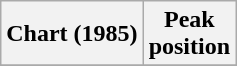<table class="wikitable sortable plainrowheaders" style="text-align:center">
<tr>
<th scope="col">Chart (1985)</th>
<th scope="col">Peak<br> position</th>
</tr>
<tr>
</tr>
</table>
